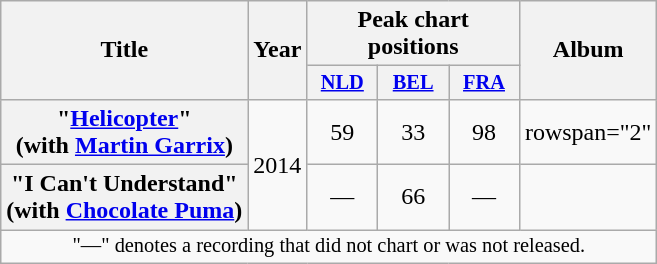<table class="wikitable plainrowheaders" style="text-align:center;">
<tr>
<th rowspan="2" scope="col">Title</th>
<th rowspan="2" scope="col">Year</th>
<th colspan="3">Peak chart positions</th>
<th rowspan="2">Album</th>
</tr>
<tr>
<th scope="col" style="width:3em;font-size:85%;"><a href='#'>NLD</a><br></th>
<th scope="col" style="width:3em;font-size:85%;"><a href='#'>BEL</a><br></th>
<th scope="col" style="width:3em;font-size:85%;"><a href='#'>FRA</a><br></th>
</tr>
<tr>
<th scope="row">"<a href='#'>Helicopter</a>"<br><span>(with <a href='#'>Martin Garrix</a>)</span></th>
<td rowspan="2">2014</td>
<td>59<br></td>
<td>33</td>
<td>98</td>
<td>rowspan="2" </td>
</tr>
<tr>
<th scope="row">"I Can't Understand"<br><span>(with <a href='#'>Chocolate Puma</a>)</span></th>
<td>—</td>
<td>66</td>
<td>—</td>
</tr>
<tr>
<td colspan="6" style="font-size:85%">"—" denotes a recording that did not chart or was not released.</td>
</tr>
</table>
